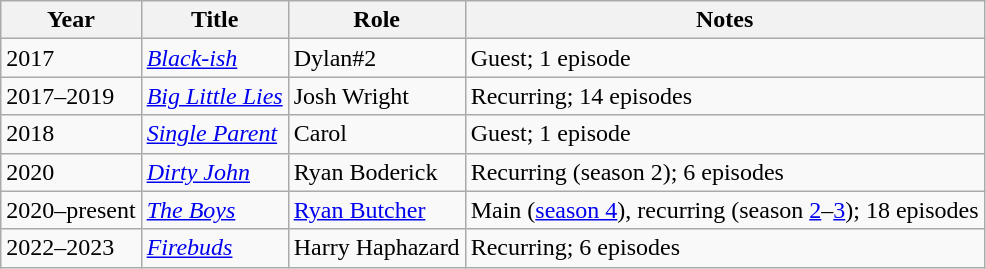<table class="wikitable">
<tr>
<th>Year</th>
<th>Title</th>
<th>Role</th>
<th>Notes</th>
</tr>
<tr>
<td>2017</td>
<td><em><a href='#'>Black-ish</a></em></td>
<td>Dylan#2</td>
<td>Guest; 1 episode</td>
</tr>
<tr>
<td>2017–2019</td>
<td><em><a href='#'>Big Little Lies</a></em></td>
<td>Josh Wright</td>
<td>Recurring; 14 episodes</td>
</tr>
<tr>
<td>2018</td>
<td><em><a href='#'>Single Parent</a></em></td>
<td>Carol</td>
<td>Guest; 1 episode</td>
</tr>
<tr>
<td>2020</td>
<td><em><a href='#'>Dirty John</a></em></td>
<td>Ryan Boderick</td>
<td>Recurring (season 2); 6 episodes</td>
</tr>
<tr>
<td>2020–present</td>
<td><em><a href='#'>The Boys</a></em></td>
<td><a href='#'>Ryan Butcher</a></td>
<td>Main (<a href='#'>season 4</a>), recurring (season <a href='#'>2</a>–<a href='#'>3</a>); 18 episodes</td>
</tr>
<tr>
<td>2022–2023</td>
<td><em><a href='#'>Firebuds</a></em></td>
<td>Harry Haphazard</td>
<td>Recurring; 6 episodes</td>
</tr>
</table>
